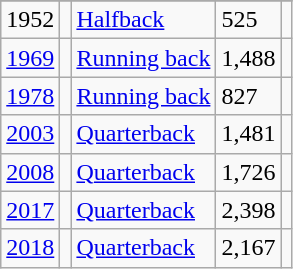<table class="wikitable">
<tr>
</tr>
<tr>
<td>1952</td>
<td></td>
<td><a href='#'>Halfback</a></td>
<td>525</td>
<td></td>
</tr>
<tr>
<td><a href='#'>1969</a></td>
<td></td>
<td><a href='#'>Running back</a></td>
<td>1,488</td>
<td></td>
</tr>
<tr>
<td><a href='#'>1978</a></td>
<td></td>
<td><a href='#'>Running back</a></td>
<td>827</td>
<td></td>
</tr>
<tr>
<td><a href='#'>2003</a></td>
<td></td>
<td><a href='#'>Quarterback</a></td>
<td>1,481</td>
<td></td>
</tr>
<tr>
<td><a href='#'>2008</a></td>
<td></td>
<td><a href='#'>Quarterback</a></td>
<td>1,726</td>
<td></td>
</tr>
<tr>
<td><a href='#'>2017</a></td>
<td></td>
<td><a href='#'>Quarterback</a></td>
<td>2,398</td>
<td></td>
</tr>
<tr>
<td><a href='#'>2018</a></td>
<td></td>
<td><a href='#'>Quarterback</a></td>
<td>2,167</td>
<td></td>
</tr>
</table>
